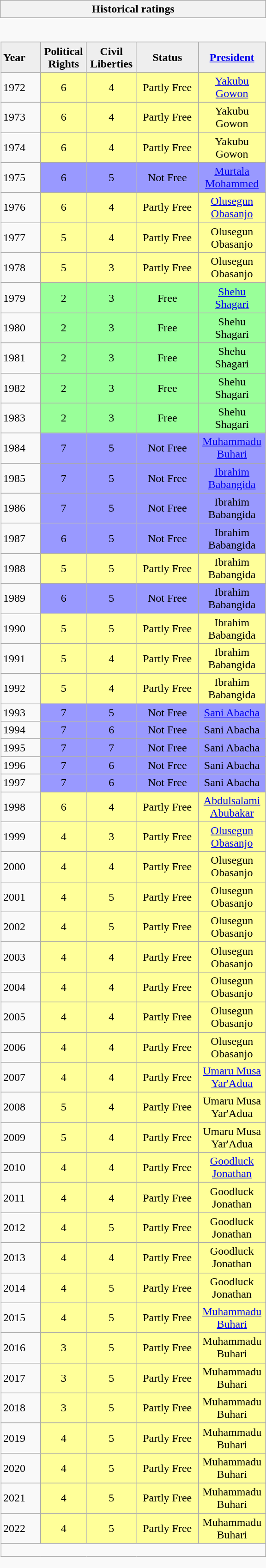<table class="wikitable collapsible collapsed" style="border:none; ">
<tr>
<th>Historical ratings</th>
</tr>
<tr>
<td style="padding:0; border:none;"><br><table class="wikitable sortable" width=100% style="border-collapse:collapse;">
<tr style="background:#eee; font-weight:bold; text-align:center;">
<td style="width:3em; text-align:left;">Year</td>
<td style="width:3em;">Political Rights</td>
<td style="width:3em;">Civil Liberties</td>
<td style="width:3em;">Status</td>
<td style="width:3em;"><a href='#'>President</a></td>
</tr>
<tr align=center>
<td align=left>1972</td>
<td style="background:#ff9;">6</td>
<td style="background:#ff9;">4</td>
<td style="background:#ff9;"> Partly Free </td>
<td style="background:#ff9;"><a href='#'>Yakubu Gowon</a></td>
</tr>
<tr align=center>
<td align=left>1973</td>
<td style="background:#ff9;">6</td>
<td style="background:#ff9;">4</td>
<td style="background:#ff9;">Partly Free</td>
<td style="background:#ff9;">Yakubu Gowon</td>
</tr>
<tr align=center>
<td align=left>1974</td>
<td style="background:#ff9;">6</td>
<td style="background:#ff9;">4</td>
<td style="background:#ff9;">Partly Free</td>
<td style="background:#ff9;">Yakubu Gowon</td>
</tr>
<tr align=center>
<td align=left>1975</td>
<td style="background:#99f;">6</td>
<td style="background:#99f;">5</td>
<td style="background:#99f;">Not Free</td>
<td style="background:#99f;"><a href='#'>Murtala Mohammed</a></td>
</tr>
<tr align=center>
<td align=left>1976</td>
<td style="background:#ff9;">6</td>
<td style="background:#ff9;">4</td>
<td style="background:#ff9;">Partly Free</td>
<td style="background:#ff9;"><a href='#'>Olusegun Obasanjo</a></td>
</tr>
<tr align=center>
<td align=left>1977</td>
<td style="background:#ff9;">5</td>
<td style="background:#ff9;">4</td>
<td style="background:#ff9;">Partly Free</td>
<td style="background:#ff9;">Olusegun Obasanjo</td>
</tr>
<tr align=center>
<td align=left>1978</td>
<td style="background:#ff9;">5</td>
<td style="background:#ff9;">3</td>
<td style="background:#ff9;">Partly Free</td>
<td style="background:#ff9;">Olusegun Obasanjo</td>
</tr>
<tr align=center>
<td align=left>1979</td>
<td style="background:#9f9;">2</td>
<td style="background:#9f9;">3</td>
<td style="background:#9f9;">Free</td>
<td style="background:#9f9;"><a href='#'>Shehu Shagari</a></td>
</tr>
<tr align=center>
<td align=left>1980</td>
<td style="background:#9f9;">2</td>
<td style="background:#9f9;">3</td>
<td style="background:#9f9;">Free</td>
<td style="background:#9f9;">Shehu Shagari</td>
</tr>
<tr align=center>
<td align=left>1981</td>
<td style="background:#9f9;">2</td>
<td style="background:#9f9;">3</td>
<td style="background:#9f9;">Free</td>
<td style="background:#9f9;">Shehu Shagari</td>
</tr>
<tr align=center>
<td align=left>1982</td>
<td style="background:#9f9;">2</td>
<td style="background:#9f9;">3</td>
<td style="background:#9f9;">Free</td>
<td style="background:#9f9;">Shehu Shagari</td>
</tr>
<tr align=center>
<td align=left>1983</td>
<td style="background:#9f9;">2</td>
<td style="background:#9f9;">3</td>
<td style="background:#9f9;">Free</td>
<td style="background:#9f9;">Shehu Shagari</td>
</tr>
<tr align=center>
<td align=left>1984</td>
<td style="background:#99f;">7</td>
<td style="background:#99f;">5</td>
<td style="background:#99f;">Not Free</td>
<td style="background:#99f;"><a href='#'>Muhammadu Buhari</a></td>
</tr>
<tr align=center>
<td align=left>1985</td>
<td style="background:#99f;">7</td>
<td style="background:#99f;">5</td>
<td style="background:#99f;">Not Free</td>
<td style="background:#99f;"><a href='#'>Ibrahim Babangida</a></td>
</tr>
<tr align=center>
<td align=left>1986</td>
<td style="background:#99f;">7</td>
<td style="background:#99f;">5</td>
<td style="background:#99f;">Not Free</td>
<td style="background:#99f;">Ibrahim Babangida</td>
</tr>
<tr align=center>
<td align=left>1987</td>
<td style="background:#99f;">6</td>
<td style="background:#99f;">5</td>
<td style="background:#99f;">Not Free</td>
<td style="background:#99f;">Ibrahim Babangida</td>
</tr>
<tr align=center>
<td align=left>1988</td>
<td style="background:#ff9;">5</td>
<td style="background:#ff9;">5</td>
<td style="background:#ff9;">Partly Free</td>
<td style="background:#ff9;">Ibrahim Babangida</td>
</tr>
<tr align=center>
<td align=left>1989</td>
<td style="background:#99f;">6</td>
<td style="background:#99f;">5</td>
<td style="background:#99f;">Not Free</td>
<td style="background:#99f;">Ibrahim Babangida</td>
</tr>
<tr align=center>
<td align=left>1990</td>
<td style="background:#ff9;">5</td>
<td style="background:#ff9;">5</td>
<td style="background:#ff9;">Partly Free</td>
<td style="background:#ff9;">Ibrahim Babangida</td>
</tr>
<tr align=center>
<td align=left>1991</td>
<td style="background:#ff9;">5</td>
<td style="background:#ff9;">4</td>
<td style="background:#ff9;">Partly Free</td>
<td style="background:#ff9;">Ibrahim Babangida</td>
</tr>
<tr align=center>
<td align=left>1992</td>
<td style="background:#ff9;">5</td>
<td style="background:#ff9;">4</td>
<td style="background:#ff9;">Partly Free</td>
<td style="background:#ff9;">Ibrahim Babangida</td>
</tr>
<tr align=center>
<td align=left>1993</td>
<td style="background:#99f;">7</td>
<td style="background:#99f;">5</td>
<td style="background:#99f;">Not Free</td>
<td style="background:#99f;"><a href='#'>Sani Abacha</a></td>
</tr>
<tr align=center>
<td align=left>1994</td>
<td style="background:#99f;">7</td>
<td style="background:#99f;">6</td>
<td style="background:#99f;">Not Free</td>
<td style="background:#99f;">Sani Abacha</td>
</tr>
<tr align=center>
<td align=left>1995</td>
<td style="background:#99f;">7</td>
<td style="background:#99f;">7</td>
<td style="background:#99f;">Not Free</td>
<td style="background:#99f;">Sani Abacha</td>
</tr>
<tr align=center>
<td align=left>1996</td>
<td style="background:#99f;">7</td>
<td style="background:#99f;">6</td>
<td style="background:#99f;">Not Free</td>
<td style="background:#99f;">Sani Abacha</td>
</tr>
<tr align=center>
<td align=left>1997</td>
<td style="background:#99f;">7</td>
<td style="background:#99f;">6</td>
<td style="background:#99f;">Not Free</td>
<td style="background:#99f;">Sani Abacha</td>
</tr>
<tr align=center>
<td align=left>1998</td>
<td style="background:#ff9;">6</td>
<td style="background:#ff9;">4</td>
<td style="background:#ff9;">Partly Free</td>
<td style="background:#ff9;"><a href='#'>Abdulsalami Abubakar</a></td>
</tr>
<tr align=center>
<td align=left>1999</td>
<td style="background:#ff9;">4</td>
<td style="background:#ff9;">3</td>
<td style="background:#ff9;">Partly Free</td>
<td style="background:#ff9;"><a href='#'>Olusegun Obasanjo</a></td>
</tr>
<tr align=center>
<td align=left>2000</td>
<td style="background:#ff9;">4</td>
<td style="background:#ff9;">4</td>
<td style="background:#ff9;">Partly Free</td>
<td style="background:#ff9;">Olusegun Obasanjo</td>
</tr>
<tr align=center>
<td align=left>2001</td>
<td style="background:#ff9;">4</td>
<td style="background:#ff9;">5</td>
<td style="background:#ff9;">Partly Free</td>
<td style="background:#ff9;">Olusegun Obasanjo</td>
</tr>
<tr align=center>
<td align=left>2002</td>
<td style="background:#ff9;">4</td>
<td style="background:#ff9;">5</td>
<td style="background:#ff9;">Partly Free</td>
<td style="background:#ff9;">Olusegun Obasanjo</td>
</tr>
<tr align=center>
<td align=left>2003</td>
<td style="background:#ff9;">4</td>
<td style="background:#ff9;">4</td>
<td style="background:#ff9;">Partly Free</td>
<td style="background:#ff9;">Olusegun Obasanjo</td>
</tr>
<tr align=center>
<td align=left>2004</td>
<td style="background:#ff9;">4</td>
<td style="background:#ff9;">4</td>
<td style="background:#ff9;">Partly Free</td>
<td style="background:#ff9;">Olusegun Obasanjo</td>
</tr>
<tr align=center>
<td align=left>2005</td>
<td style="background:#ff9;">4</td>
<td style="background:#ff9;">4</td>
<td style="background:#ff9;">Partly Free</td>
<td style="background:#ff9;">Olusegun Obasanjo</td>
</tr>
<tr align=center>
<td align=left>2006</td>
<td style="background:#ff9;">4</td>
<td style="background:#ff9;">4</td>
<td style="background:#ff9;">Partly Free</td>
<td style="background:#ff9;">Olusegun Obasanjo</td>
</tr>
<tr align=center>
<td align=left>2007</td>
<td style="background:#ff9;">4</td>
<td style="background:#ff9;">4</td>
<td style="background:#ff9;">Partly Free</td>
<td style="background:#ff9;"><a href='#'>Umaru Musa Yar'Adua</a></td>
</tr>
<tr align=center>
<td align=left>2008</td>
<td style="background:#ff9;">5</td>
<td style="background:#ff9;">4</td>
<td style="background:#ff9;">Partly Free</td>
<td style="background:#ff9;">Umaru Musa Yar'Adua</td>
</tr>
<tr align=center>
<td align=left>2009</td>
<td style="background:#ff9;">5</td>
<td style="background:#ff9;">4</td>
<td style="background:#ff9;">Partly Free</td>
<td style="background:#ff9;">Umaru Musa Yar'Adua</td>
</tr>
<tr align=center>
<td align=left>2010</td>
<td style="background:#ff9;">4</td>
<td style="background:#ff9;">4</td>
<td style="background:#ff9;">Partly Free</td>
<td style="background:#ff9;"><a href='#'>Goodluck Jonathan</a></td>
</tr>
<tr align=center>
<td align=left>2011</td>
<td style="background:#ff9;">4</td>
<td style="background:#ff9;">4</td>
<td style="background:#ff9;">Partly Free</td>
<td style="background:#ff9;">Goodluck Jonathan</td>
</tr>
<tr align=center>
<td align=left>2012</td>
<td style="background:#ff9;">4</td>
<td style="background:#ff9;">5</td>
<td style="background:#ff9;">Partly Free</td>
<td style="background:#ff9;">Goodluck Jonathan</td>
</tr>
<tr align=center>
<td align=left>2013</td>
<td style="background:#ff9;">4</td>
<td style="background:#ff9;">4</td>
<td style="background:#ff9;">Partly Free</td>
<td style="background:#ff9;">Goodluck Jonathan</td>
</tr>
<tr align=center>
<td align=left>2014</td>
<td style="background:#ff9;">4</td>
<td style="background:#ff9;">5</td>
<td style="background:#ff9;">Partly Free</td>
<td style="background:#ff9;">Goodluck Jonathan</td>
</tr>
<tr align=center>
<td align=left>2015</td>
<td style="background:#ff9;">4</td>
<td style="background:#ff9;">5</td>
<td style="background:#ff9;">Partly Free</td>
<td style="background:#ff9;"><a href='#'>Muhammadu Buhari</a></td>
</tr>
<tr align=center>
<td align=left>2016</td>
<td style="background:#ff9;">3</td>
<td style="background:#ff9;">5</td>
<td style="background:#ff9;">Partly Free</td>
<td style="background:#ff9;">Muhammadu Buhari</td>
</tr>
<tr align=center>
<td align=left>2017</td>
<td style="background:#ff9;">3</td>
<td style="background:#ff9;">5</td>
<td style="background:#ff9;">Partly Free</td>
<td style="background:#ff9;">Muhammadu Buhari</td>
</tr>
<tr align=center>
<td align=left>2018</td>
<td style="background:#ff9;">3</td>
<td style="background:#ff9;">5</td>
<td style="background:#ff9;">Partly Free</td>
<td style="background:#ff9;">Muhammadu Buhari</td>
</tr>
<tr align=center>
<td align=left>2019</td>
<td style="background:#ff9;">4</td>
<td style="background:#ff9;">5</td>
<td style="background:#ff9;">Partly Free</td>
<td style="background:#ff9;">Muhammadu Buhari</td>
</tr>
<tr align=center>
<td align=left>2020</td>
<td style="background:#ff9;">4</td>
<td style="background:#ff9;">5</td>
<td style="background:#ff9;">Partly Free</td>
<td style="background:#ff9;">Muhammadu Buhari</td>
</tr>
<tr align=center>
<td align=left>2021</td>
<td style="background:#ff9;">4</td>
<td style="background:#ff9;">5</td>
<td style="background:#ff9;">Partly Free</td>
<td style="background:#ff9;">Muhammadu Buhari</td>
</tr>
<tr align=center>
<td align=left>2022</td>
<td style="background:#ff9;">4</td>
<td style="background:#ff9;">5</td>
<td style="background:#ff9;">Partly Free</td>
<td style="background:#ff9;">Muhammadu Buhari</td>
</tr>
<tr>
<td colspan=5 style="padding:0; border:none;"><br></td>
</tr>
</table>
</td>
</tr>
</table>
